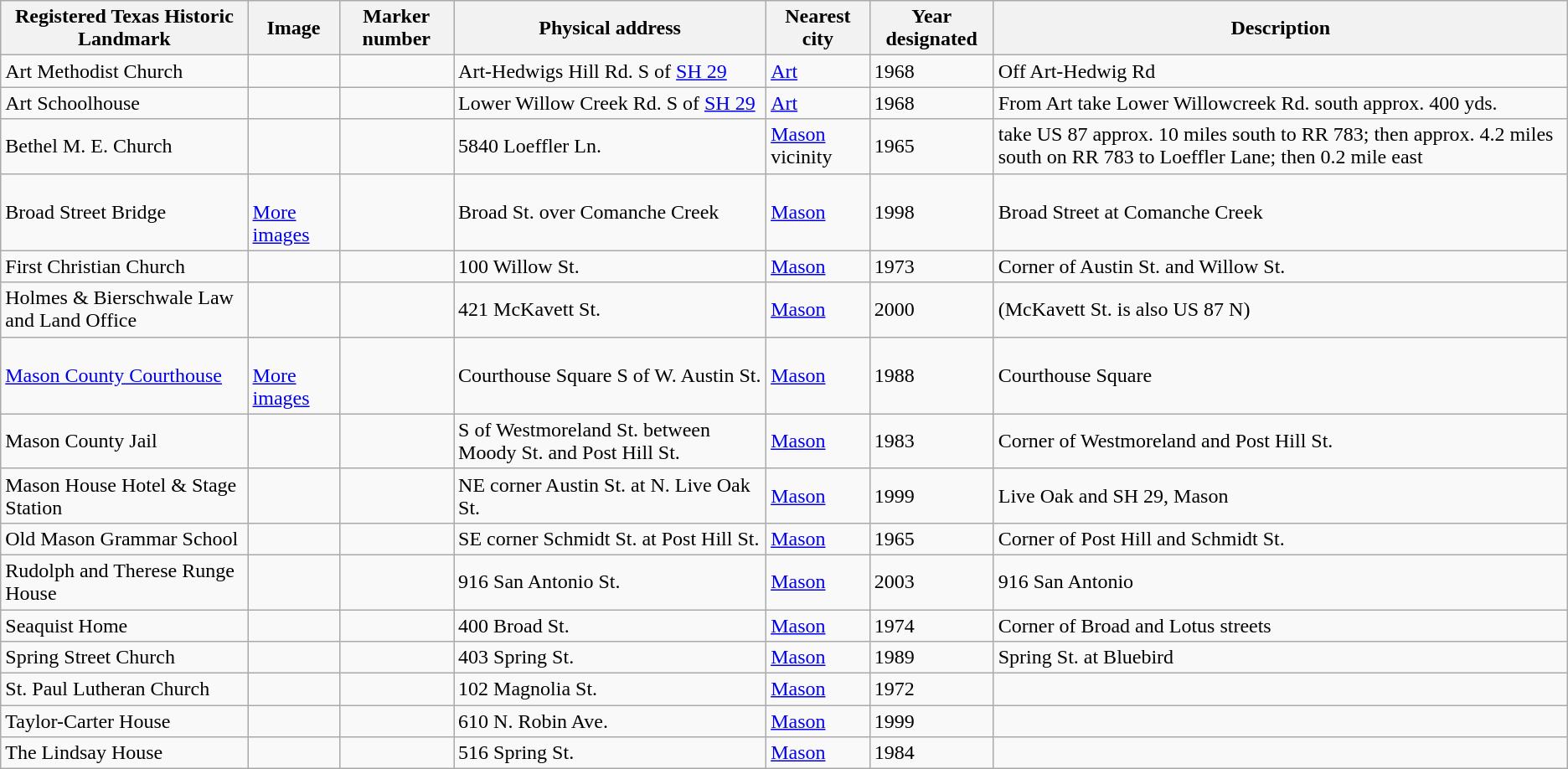<table class="wikitable sortable">
<tr>
<th>Registered Texas Historic Landmark</th>
<th>Image</th>
<th>Marker number</th>
<th>Physical address</th>
<th>Nearest city</th>
<th>Year designated</th>
<th>Description</th>
</tr>
<tr>
<td>Art Methodist Church</td>
<td></td>
<td></td>
<td>Art-Hedwigs Hill Rd. S of <a href='#'>SH 29</a><br></td>
<td><a href='#'>Art</a></td>
<td>1968</td>
<td>Off Art-Hedwig Rd</td>
</tr>
<tr>
<td>Art Schoolhouse</td>
<td></td>
<td></td>
<td>Lower Willow Creek Rd. S of <a href='#'>SH 29</a><br></td>
<td><a href='#'>Art</a></td>
<td>1968</td>
<td>From Art take Lower Willowcreek Rd. south approx. 400 yds.</td>
</tr>
<tr>
<td>Bethel M. E. Church</td>
<td></td>
<td></td>
<td>5840 Loeffler Ln.<br></td>
<td><a href='#'>Mason</a> vicinity</td>
<td>1965</td>
<td>take US 87 approx. 10 miles south to RR 783; then approx. 4.2 miles south on RR 783 to Loeffler Lane; then 0.2 mile east</td>
</tr>
<tr>
<td>Broad Street Bridge</td>
<td><br> <a href='#'>More images</a></td>
<td></td>
<td>Broad St. over Comanche Creek<br></td>
<td><a href='#'>Mason</a></td>
<td>1998</td>
<td>Broad Street at Comanche Creek</td>
</tr>
<tr>
<td>First Christian Church</td>
<td></td>
<td></td>
<td>100 Willow St.<br></td>
<td><a href='#'>Mason</a></td>
<td>1973</td>
<td>Corner of Austin St. and Willow St.</td>
</tr>
<tr>
<td>Holmes & Bierschwale Law and Land Office</td>
<td></td>
<td></td>
<td>421 McKavett St.<br></td>
<td><a href='#'>Mason</a></td>
<td>2000</td>
<td>(McKavett St. is also US 87 N)</td>
</tr>
<tr>
<td><a href='#'>Mason County Courthouse</a></td>
<td><br> <a href='#'>More images</a></td>
<td></td>
<td>Courthouse Square S of W. Austin St.<br></td>
<td><a href='#'>Mason</a></td>
<td>1988</td>
<td>Courthouse Square</td>
</tr>
<tr>
<td>Mason County Jail</td>
<td></td>
<td></td>
<td>S of Westmoreland St. between Moody St. and Post Hill St.<br></td>
<td><a href='#'>Mason</a></td>
<td>1983</td>
<td>Corner of Westmoreland and Post Hill St.</td>
</tr>
<tr>
<td>Mason House Hotel & Stage Station</td>
<td></td>
<td></td>
<td>NE corner Austin St. at N. Live Oak St.<br></td>
<td><a href='#'>Mason</a></td>
<td>1999</td>
<td>Live Oak and SH 29, Mason</td>
</tr>
<tr>
<td>Old Mason Grammar School</td>
<td></td>
<td></td>
<td>SE corner Schmidt St. at Post Hill St.<br></td>
<td><a href='#'>Mason</a></td>
<td>1965</td>
<td>Corner of Post Hill and Schmidt St.</td>
</tr>
<tr>
<td>Rudolph and Therese Runge House</td>
<td></td>
<td></td>
<td>916 San Antonio St.<br></td>
<td><a href='#'>Mason</a></td>
<td>2003</td>
<td>916 San Antonio</td>
</tr>
<tr>
<td>Seaquist Home</td>
<td></td>
<td></td>
<td>400 Broad St.<br></td>
<td><a href='#'>Mason</a></td>
<td>1974</td>
<td>Corner of Broad and Lotus streets</td>
</tr>
<tr>
<td>Spring Street Church</td>
<td></td>
<td></td>
<td>403 Spring St.<br></td>
<td><a href='#'>Mason</a></td>
<td>1989</td>
<td>Spring St. at Bluebird</td>
</tr>
<tr>
<td>St. Paul Lutheran Church</td>
<td></td>
<td></td>
<td>102 Magnolia St.<br></td>
<td><a href='#'>Mason</a></td>
<td>1972</td>
<td></td>
</tr>
<tr>
<td>Taylor-Carter House</td>
<td></td>
<td></td>
<td>610 N. Robin Ave.<br></td>
<td><a href='#'>Mason</a></td>
<td>1999</td>
<td></td>
</tr>
<tr>
<td>The Lindsay House</td>
<td></td>
<td></td>
<td>516 Spring St.<br></td>
<td><a href='#'>Mason</a></td>
<td>1984</td>
<td></td>
</tr>
</table>
